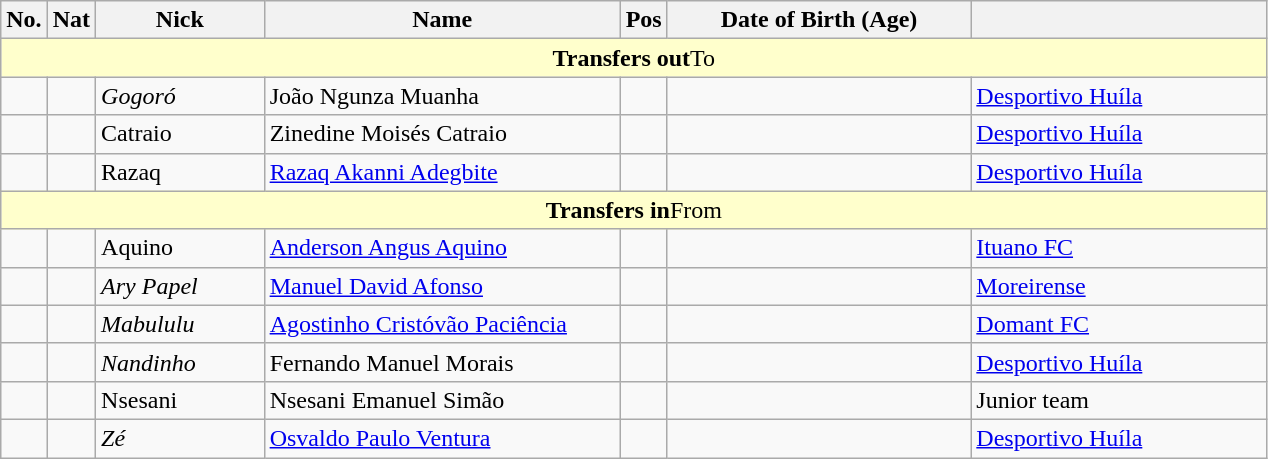<table class="wikitable ve-ce-branchNode ve-ce-tableNode">
<tr>
<th>No.</th>
<th>Nat</th>
<th width=105px>Nick</th>
<th width=230px>Name</th>
<th>Pos</th>
<th width=195px>Date of Birth (Age)</th>
<th width=190px></th>
</tr>
<tr bgcolor=#ffffcc>
<td align=center colspan=7><strong>Transfers out</strong>To</td>
</tr>
<tr>
<td></td>
<td></td>
<td><em>Gogoró</em></td>
<td>João Ngunza Muanha</td>
<td></td>
<td></td>
<td><a href='#'>Desportivo Huíla</a></td>
</tr>
<tr>
<td></td>
<td></td>
<td>Catraio</td>
<td>Zinedine Moisés Catraio</td>
<td></td>
<td></td>
<td><a href='#'>Desportivo Huíla</a></td>
</tr>
<tr>
<td></td>
<td></td>
<td>Razaq</td>
<td><a href='#'>Razaq Akanni Adegbite</a></td>
<td></td>
<td></td>
<td><a href='#'>Desportivo Huíla</a></td>
</tr>
<tr bgcolor=#ffffcc>
<td align=center colspan=7><strong>Transfers in</strong>From</td>
</tr>
<tr>
<td></td>
<td></td>
<td>Aquino</td>
<td><a href='#'>Anderson Angus Aquino</a></td>
<td></td>
<td></td>
<td><a href='#'>Ituano FC</a></td>
</tr>
<tr>
<td></td>
<td></td>
<td><em>Ary Papel</em></td>
<td><a href='#'>Manuel David Afonso</a></td>
<td></td>
<td></td>
<td><a href='#'>Moreirense</a></td>
</tr>
<tr>
<td></td>
<td></td>
<td><em>Mabululu</em></td>
<td><a href='#'>Agostinho Cristóvão Paciência</a></td>
<td></td>
<td></td>
<td><a href='#'>Domant FC</a></td>
</tr>
<tr>
<td></td>
<td></td>
<td><em>Nandinho</em></td>
<td>Fernando Manuel Morais</td>
<td></td>
<td></td>
<td><a href='#'>Desportivo Huíla</a></td>
</tr>
<tr>
<td></td>
<td></td>
<td>Nsesani</td>
<td>Nsesani Emanuel Simão</td>
<td></td>
<td></td>
<td>Junior team</td>
</tr>
<tr>
<td></td>
<td></td>
<td><em>Zé</em></td>
<td><a href='#'>Osvaldo Paulo Ventura</a></td>
<td></td>
<td></td>
<td><a href='#'>Desportivo Huíla</a></td>
</tr>
</table>
